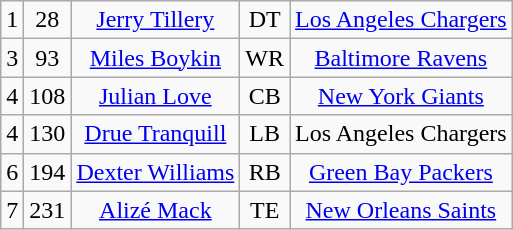<table class="wikitable" style="text-align:center">
<tr>
<td>1</td>
<td>28</td>
<td><a href='#'>Jerry Tillery</a></td>
<td>DT</td>
<td><a href='#'>Los Angeles Chargers</a></td>
</tr>
<tr>
<td>3</td>
<td>93</td>
<td><a href='#'>Miles Boykin</a></td>
<td>WR</td>
<td><a href='#'>Baltimore Ravens</a></td>
</tr>
<tr>
<td>4</td>
<td>108</td>
<td><a href='#'>Julian Love</a></td>
<td>CB</td>
<td><a href='#'>New York Giants</a></td>
</tr>
<tr>
<td>4</td>
<td>130</td>
<td><a href='#'>Drue Tranquill</a></td>
<td>LB</td>
<td>Los Angeles Chargers</td>
</tr>
<tr>
<td>6</td>
<td>194</td>
<td><a href='#'>Dexter Williams</a></td>
<td>RB</td>
<td><a href='#'>Green Bay Packers</a></td>
</tr>
<tr>
<td>7</td>
<td>231</td>
<td><a href='#'>Alizé Mack</a></td>
<td>TE</td>
<td><a href='#'>New Orleans Saints</a></td>
</tr>
</table>
